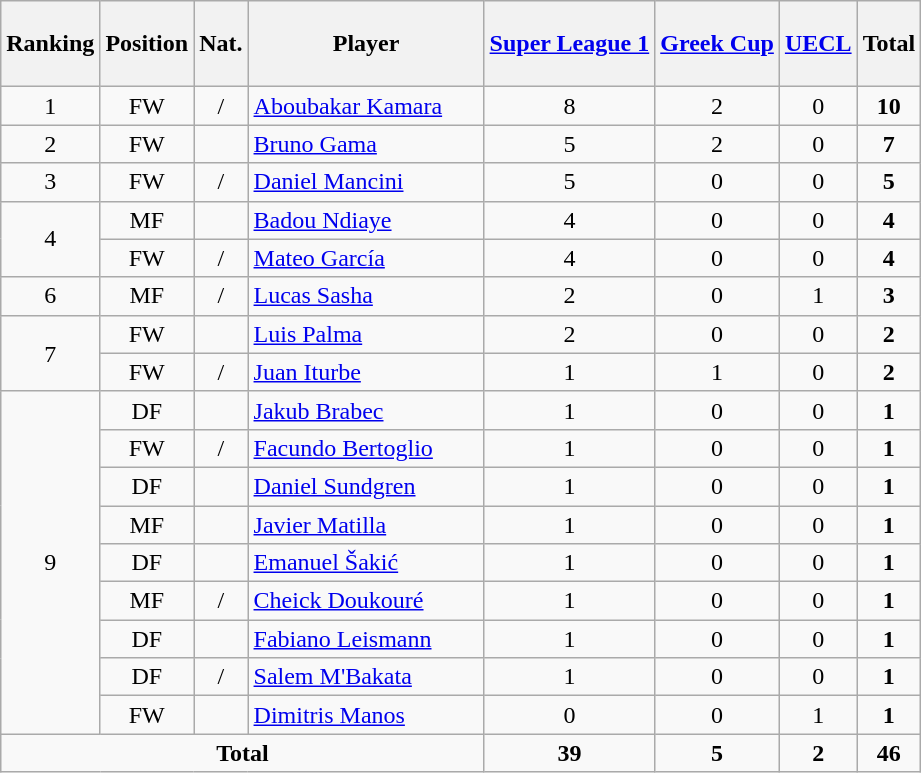<table class="wikitable sortable" style="text-align:center">
<tr>
<th height=50>Ranking</th>
<th height=50>Position</th>
<th height=50>Nat.</th>
<th width=150>Player</th>
<th height=50><a href='#'>Super League 1</a></th>
<th height=50><a href='#'>Greek Cup</a></th>
<th height=50><a href='#'>UECL</a></th>
<th height=50><strong>Total</strong></th>
</tr>
<tr>
<td>1</td>
<td>FW</td>
<td> / </td>
<td align="left"><a href='#'>Aboubakar Kamara</a></td>
<td>8</td>
<td>2</td>
<td>0</td>
<td><strong>10</strong></td>
</tr>
<tr>
<td>2</td>
<td>FW</td>
<td></td>
<td align="left"><a href='#'>Bruno Gama</a></td>
<td>5</td>
<td>2</td>
<td>0</td>
<td><strong>7</strong></td>
</tr>
<tr>
<td>3</td>
<td>FW</td>
<td> / </td>
<td align="left"><a href='#'>Daniel Mancini</a></td>
<td>5</td>
<td>0</td>
<td>0</td>
<td><strong>5</strong></td>
</tr>
<tr>
<td rowspan=2>4</td>
<td>MF</td>
<td></td>
<td align="left"><a href='#'>Badou Ndiaye</a></td>
<td>4</td>
<td>0</td>
<td>0</td>
<td><strong>4</strong></td>
</tr>
<tr>
<td>FW</td>
<td> / </td>
<td align="left"><a href='#'>Mateo García</a></td>
<td>4</td>
<td>0</td>
<td>0</td>
<td><strong>4</strong></td>
</tr>
<tr>
<td>6</td>
<td>MF</td>
<td> / </td>
<td align="left"><a href='#'>Lucas Sasha</a></td>
<td>2</td>
<td>0</td>
<td>1</td>
<td><strong>3</strong></td>
</tr>
<tr>
<td rowspan=2>7</td>
<td>FW</td>
<td></td>
<td align="left"><a href='#'>Luis Palma</a></td>
<td>2</td>
<td>0</td>
<td>0</td>
<td><strong>2</strong></td>
</tr>
<tr>
<td>FW</td>
<td> / </td>
<td align="left"><a href='#'>Juan Iturbe</a></td>
<td>1</td>
<td>1</td>
<td>0</td>
<td><strong>2</strong></td>
</tr>
<tr>
<td rowspan=9>9</td>
<td>DF</td>
<td></td>
<td align="left"><a href='#'>Jakub Brabec</a></td>
<td>1</td>
<td>0</td>
<td>0</td>
<td><strong>1</strong></td>
</tr>
<tr>
<td>FW</td>
<td> / </td>
<td align="left"><a href='#'>Facundo Bertoglio</a></td>
<td>1</td>
<td>0</td>
<td>0</td>
<td><strong>1</strong></td>
</tr>
<tr>
<td>DF</td>
<td></td>
<td align="left"><a href='#'>Daniel Sundgren</a></td>
<td>1</td>
<td>0</td>
<td>0</td>
<td><strong>1</strong></td>
</tr>
<tr>
<td>MF</td>
<td></td>
<td align="left"><a href='#'>Javier Matilla</a></td>
<td>1</td>
<td>0</td>
<td>0</td>
<td><strong>1</strong></td>
</tr>
<tr>
<td>DF</td>
<td></td>
<td align="left"><a href='#'>Emanuel Šakić</a></td>
<td>1</td>
<td>0</td>
<td>0</td>
<td><strong>1</strong></td>
</tr>
<tr>
<td>MF</td>
<td> / </td>
<td align="left"><a href='#'>Cheick Doukouré</a></td>
<td>1</td>
<td>0</td>
<td>0</td>
<td><strong>1</strong></td>
</tr>
<tr>
<td>DF</td>
<td></td>
<td align="left"><a href='#'>Fabiano Leismann</a></td>
<td>1</td>
<td>0</td>
<td>0</td>
<td><strong>1</strong></td>
</tr>
<tr>
<td>DF</td>
<td> / </td>
<td align="left"><a href='#'>Salem M'Bakata</a></td>
<td>1</td>
<td>0</td>
<td>0</td>
<td><strong>1</strong></td>
</tr>
<tr>
<td>FW</td>
<td></td>
<td align="left"><a href='#'>Dimitris Manos</a></td>
<td>0</td>
<td>0</td>
<td>1</td>
<td><strong>1</strong></td>
</tr>
<tr>
<td colspan=4><strong>Total</strong></td>
<td><strong>39</strong></td>
<td><strong>5</strong></td>
<td><strong>2</strong></td>
<td><strong>46</strong></td>
</tr>
</table>
